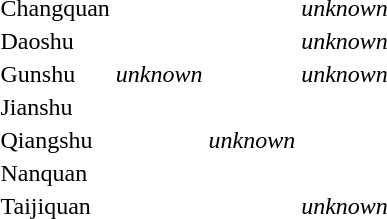<table>
<tr>
<td>Changquan</td>
<td></td>
<td></td>
<td><em>unknown</em></td>
</tr>
<tr>
<td>Daoshu</td>
<td></td>
<td></td>
<td><em>unknown</em></td>
</tr>
<tr>
<td>Gunshu</td>
<td><em>unknown</em></td>
<td></td>
<td><em>unknown</em></td>
</tr>
<tr>
<td>Jianshu</td>
<td></td>
<td></td>
<td></td>
</tr>
<tr>
<td>Qiangshu</td>
<td> <br> </td>
<td><em>unknown</em></td>
<td></td>
</tr>
<tr>
<td>Nanquan</td>
<td></td>
<td></td>
<td></td>
</tr>
<tr>
<td>Taijiquan</td>
<td></td>
<td></td>
<td><em>unknown</em></td>
</tr>
</table>
